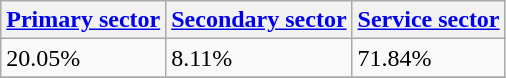<table class="wikitable" border="1">
<tr>
<th><a href='#'>Primary sector</a></th>
<th><a href='#'>Secondary sector</a></th>
<th><a href='#'>Service sector</a></th>
</tr>
<tr>
<td>20.05%</td>
<td>8.11%</td>
<td>71.84%</td>
</tr>
<tr>
</tr>
</table>
